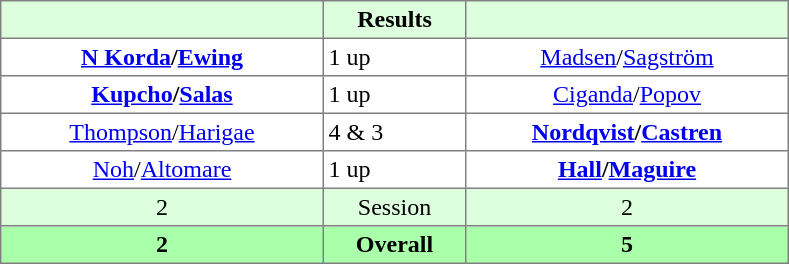<table border="1" cellpadding="3" style="border-collapse:collapse; text-align:center;">
<tr style="background:#dfd;">
<th style="width:13em;"></th>
<th style="width:5.5em;">Results</th>
<th style="width:13em;"></th>
</tr>
<tr>
<td><strong><a href='#'>N Korda</a>/<a href='#'>Ewing</a></strong></td>
<td align=left> 1 up</td>
<td><a href='#'>Madsen</a>/<a href='#'>Sagström</a></td>
</tr>
<tr>
<td><strong><a href='#'>Kupcho</a>/<a href='#'>Salas</a></strong></td>
<td align=left> 1 up</td>
<td><a href='#'>Ciganda</a>/<a href='#'>Popov</a></td>
</tr>
<tr>
<td><a href='#'>Thompson</a>/<a href='#'>Harigae</a></td>
<td align=left> 4 & 3</td>
<td><strong><a href='#'>Nordqvist</a>/<a href='#'>Castren</a></strong></td>
</tr>
<tr>
<td><a href='#'>Noh</a>/<a href='#'>Altomare</a></td>
<td align=left> 1 up</td>
<td><strong><a href='#'>Hall</a>/<a href='#'>Maguire</a></strong></td>
</tr>
<tr style="background:#dfd;">
<td>2</td>
<td>Session</td>
<td>2</td>
</tr>
<tr style="background:#afa;">
<th>2</th>
<th>Overall</th>
<th>5</th>
</tr>
</table>
